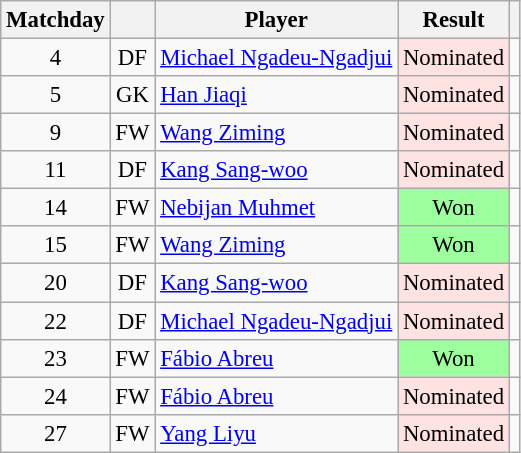<table class="wikitable sortable" style="text-align:center; font-size:95%;">
<tr>
<th>Matchday</th>
<th></th>
<th>Player</th>
<th>Result</th>
<th class="unsortable"></th>
</tr>
<tr>
<td>4</td>
<td>DF</td>
<td> <a href='#'>Michael Ngadeu-Ngadjui</a></td>
<td style="background:#ffe3e3;">Nominated</td>
<td></td>
</tr>
<tr>
<td data-sort-value="1">5</td>
<td>GK</td>
<td style="text-align:left;"> <a href='#'>Han Jiaqi</a></td>
<td style="background:#ffe3e3;">Nominated</td>
<td></td>
</tr>
<tr>
<td>9</td>
<td>FW</td>
<td style="text-align:left;"> <a href='#'>Wang Ziming</a></td>
<td style="background:#ffe3e3;">Nominated</td>
<td></td>
</tr>
<tr>
<td>11</td>
<td>DF</td>
<td style="text-align:left;"> <a href='#'>Kang Sang-woo</a></td>
<td style="background:#ffe3e3;">Nominated</td>
<td></td>
</tr>
<tr>
<td>14</td>
<td>FW</td>
<td style="text-align:left;"> <a href='#'>Nebijan Muhmet</a></td>
<td style="background:#9eff9e;">Won</td>
<td></td>
</tr>
<tr>
<td>15</td>
<td>FW</td>
<td style="text-align:left;"> <a href='#'>Wang Ziming</a></td>
<td style="background:#9eff9e;">Won</td>
<td></td>
</tr>
<tr>
<td>20</td>
<td>DF</td>
<td style="text-align:left;"> <a href='#'>Kang Sang-woo</a></td>
<td style="background:#ffe3e3;">Nominated</td>
<td></td>
</tr>
<tr>
<td>22</td>
<td>DF</td>
<td style="text-align:left;"> <a href='#'>Michael Ngadeu-Ngadjui</a></td>
<td style="background:#ffe3e3;">Nominated</td>
<td></td>
</tr>
<tr>
<td>23</td>
<td>FW</td>
<td style="text-align:left;"> <a href='#'>Fábio Abreu</a></td>
<td style="background:#9eff9e;">Won</td>
<td></td>
</tr>
<tr>
<td>24</td>
<td>FW</td>
<td style="text-align:left;"> <a href='#'>Fábio Abreu</a></td>
<td style="background:#ffe3e3;">Nominated</td>
<td></td>
</tr>
<tr>
<td>27</td>
<td>FW</td>
<td style="text-align:left;"> <a href='#'>Yang Liyu</a></td>
<td style="background:#ffe3e3;">Nominated</td>
<td></td>
</tr>
</table>
